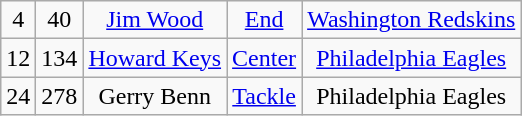<table class="wikitable" style="text-align:center">
<tr>
<td>4</td>
<td>40</td>
<td><a href='#'>Jim Wood</a></td>
<td><a href='#'>End</a></td>
<td><a href='#'>Washington Redskins</a></td>
</tr>
<tr>
<td>12</td>
<td>134</td>
<td><a href='#'>Howard Keys</a></td>
<td><a href='#'>Center</a></td>
<td><a href='#'>Philadelphia Eagles</a></td>
</tr>
<tr>
<td>24</td>
<td>278</td>
<td>Gerry Benn</td>
<td><a href='#'>Tackle</a></td>
<td>Philadelphia Eagles</td>
</tr>
</table>
